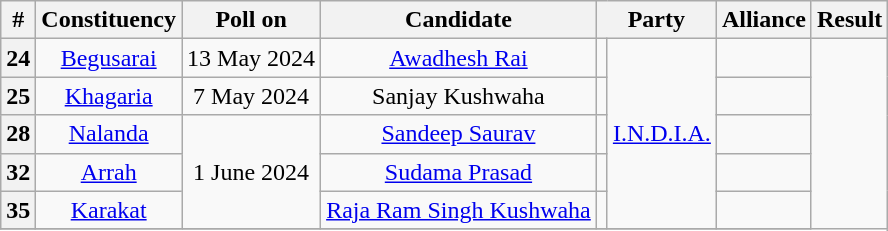<table class="wikitable sortable" style="text-align:center;">
<tr>
<th>#</th>
<th>Constituency</th>
<th>Poll on</th>
<th>Candidate</th>
<th colspan="2">Party</th>
<th>Alliance</th>
<th>Result</th>
</tr>
<tr>
<th>24</th>
<td><a href='#'>Begusarai</a></td>
<td>13 May 2024</td>
<td><a href='#'>Awadhesh  Rai</a></td>
<td></td>
<td rowspan="5"><a href='#'>I.N.D.I.A.</a></td>
<td></td>
</tr>
<tr>
<th>25</th>
<td><a href='#'>Khagaria</a></td>
<td>7 May 2024</td>
<td>Sanjay Kushwaha</td>
<td></td>
<td></td>
</tr>
<tr>
<th>28</th>
<td><a href='#'>Nalanda</a></td>
<td rowspan="3">1 June 2024</td>
<td><a href='#'>Sandeep Saurav</a></td>
<td></td>
<td></td>
</tr>
<tr>
<th>32</th>
<td><a href='#'>Arrah</a></td>
<td><a href='#'>Sudama Prasad</a></td>
<td></td>
<td></td>
</tr>
<tr>
<th>35</th>
<td><a href='#'>Karakat</a></td>
<td><a href='#'>Raja Ram Singh Kushwaha</a></td>
<td></td>
<td></td>
</tr>
<tr>
</tr>
</table>
